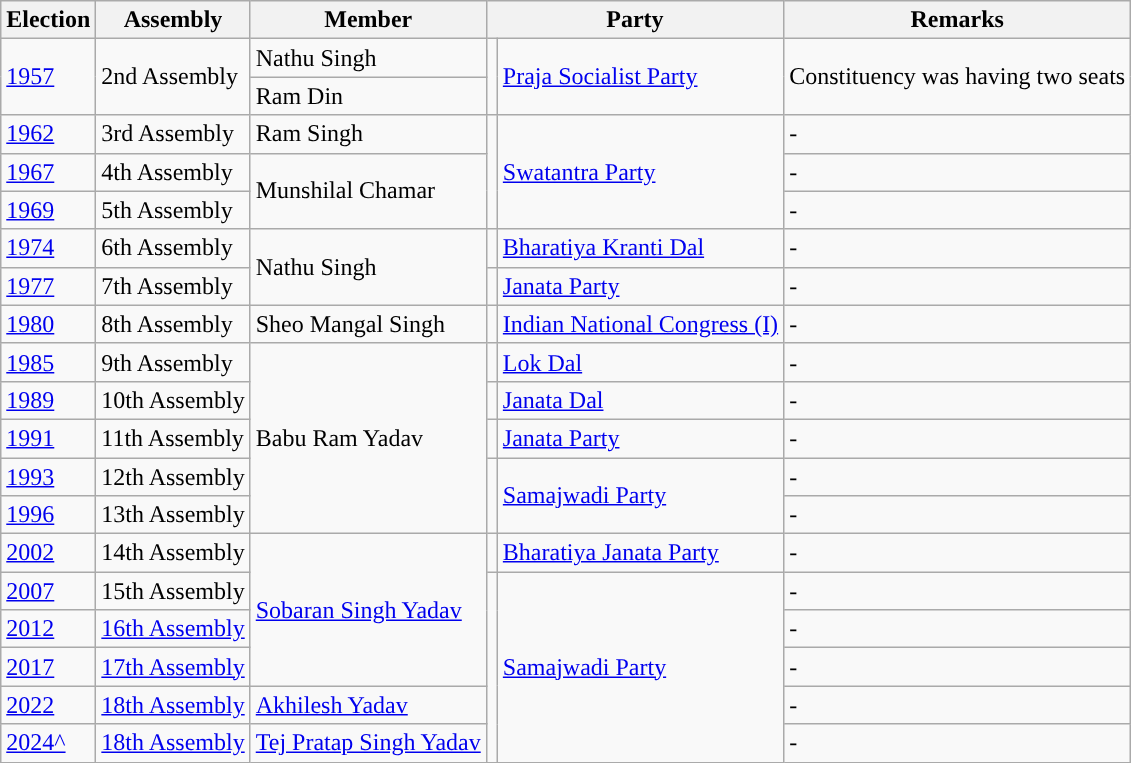<table class="wikitable">
<tr>
<th>Election</th>
<th>Assembly</th>
<th>Member</th>
<th colspan="2">Party</th>
<th>Remarks</th>
</tr>
<tr>
<td rowspan="2"><a href='#'>1957</a></td>
<td rowspan="2">2nd Assembly</td>
<td>Nathu Singh</td>
<td rowspan="2" style="background-color: "></td>
<td rowspan="2"><a href='#'>Praja Socialist Party</a></td>
<td rowspan="2">Constituency was having two seats</td>
</tr>
<tr>
<td>Ram Din</td>
</tr>
<tr>
<td><a href='#'>1962</a></td>
<td>3rd Assembly</td>
<td>Ram Singh</td>
<td rowspan="3" style="background-color: "></td>
<td rowspan="3"><a href='#'>Swatantra Party</a></td>
<td>-</td>
</tr>
<tr>
<td><a href='#'>1967</a></td>
<td>4th Assembly</td>
<td rowspan="2">Munshilal Chamar</td>
<td>-</td>
</tr>
<tr>
<td><a href='#'>1969</a></td>
<td>5th Assembly</td>
<td>-</td>
</tr>
<tr>
<td><a href='#'>1974</a></td>
<td>6th Assembly</td>
<td rowspan="2">Nathu Singh</td>
<td style="background-color: "></td>
<td><a href='#'>Bharatiya Kranti Dal</a></td>
<td>-</td>
</tr>
<tr>
<td><a href='#'>1977</a></td>
<td>7th Assembly</td>
<td style="background-color: "></td>
<td><a href='#'>Janata Party</a></td>
<td>-</td>
</tr>
<tr>
<td><a href='#'>1980</a></td>
<td>8th Assembly</td>
<td>Sheo Mangal Singh</td>
<td style="background-color: "></td>
<td><a href='#'>Indian National Congress (I)</a></td>
<td>-</td>
</tr>
<tr>
<td><a href='#'>1985</a></td>
<td>9th Assembly</td>
<td rowspan="5">Babu Ram Yadav</td>
<td style="background-color: "></td>
<td><a href='#'>Lok Dal</a></td>
<td>-</td>
</tr>
<tr>
<td><a href='#'>1989</a></td>
<td>10th Assembly</td>
<td style="background-color: "></td>
<td><a href='#'>Janata Dal</a></td>
<td>-</td>
</tr>
<tr>
<td><a href='#'>1991</a></td>
<td>11th Assembly</td>
<td style="background-color: "></td>
<td><a href='#'>Janata Party</a></td>
<td>-</td>
</tr>
<tr>
<td><a href='#'>1993</a></td>
<td>12th Assembly</td>
<td rowspan="2" style="background-color: "></td>
<td rowspan="2"><a href='#'>Samajwadi Party</a></td>
<td>-</td>
</tr>
<tr>
<td><a href='#'>1996</a></td>
<td>13th Assembly</td>
<td>-</td>
</tr>
<tr>
<td><a href='#'>2002</a></td>
<td>14th Assembly</td>
<td rowspan="4"><a href='#'>Sobaran Singh Yadav</a></td>
<td style="background-color: "></td>
<td><a href='#'>Bharatiya Janata Party</a></td>
<td>-</td>
</tr>
<tr>
<td><a href='#'>2007</a></td>
<td>15th Assembly</td>
<td rowspan="5" style="background-color: "></td>
<td rowspan="5"><a href='#'>Samajwadi Party</a></td>
<td>-</td>
</tr>
<tr>
<td><a href='#'>2012</a></td>
<td><a href='#'>16th Assembly</a></td>
<td>-</td>
</tr>
<tr>
<td><a href='#'>2017</a></td>
<td><a href='#'>17th Assembly</a></td>
<td>-</td>
</tr>
<tr>
<td><a href='#'>2022</a></td>
<td><a href='#'>18th Assembly</a></td>
<td><a href='#'>Akhilesh Yadav</a></td>
<td>-</td>
</tr>
<tr>
<td><a href='#'>2024^</a></td>
<td><a href='#'>18th Assembly</a></td>
<td><a href='#'>Tej Pratap Singh Yadav</a></td>
<td>-</td>
</tr>
</table>
